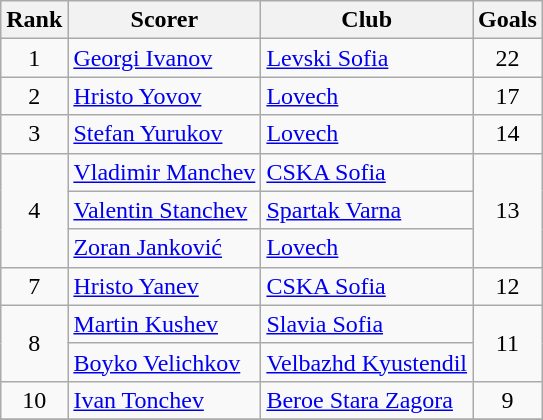<table class="wikitable" style="text-align:center">
<tr>
<th>Rank</th>
<th>Scorer</th>
<th>Club</th>
<th>Goals</th>
</tr>
<tr>
<td>1</td>
<td align="left"> <a href='#'>Georgi Ivanov</a></td>
<td align="left"><a href='#'>Levski Sofia</a></td>
<td>22</td>
</tr>
<tr>
<td>2</td>
<td align="left"> <a href='#'>Hristo Yovov</a></td>
<td align="left"><a href='#'>Lovech</a></td>
<td>17</td>
</tr>
<tr>
<td>3</td>
<td align="left"> <a href='#'>Stefan Yurukov</a></td>
<td align="left"><a href='#'>Lovech</a></td>
<td>14</td>
</tr>
<tr>
<td rowspan="3">4</td>
<td align="left"> <a href='#'>Vladimir Manchev</a></td>
<td align="left"><a href='#'>CSKA Sofia</a></td>
<td rowspan="3">13</td>
</tr>
<tr>
<td align="left"> <a href='#'>Valentin Stanchev</a></td>
<td align="left"><a href='#'>Spartak Varna</a></td>
</tr>
<tr>
<td align="left"> <a href='#'>Zoran Janković</a></td>
<td align="left"><a href='#'>Lovech</a></td>
</tr>
<tr>
<td>7</td>
<td align="left"> <a href='#'>Hristo Yanev</a></td>
<td align="left"><a href='#'>CSKA Sofia</a></td>
<td>12</td>
</tr>
<tr>
<td rowspan="2">8</td>
<td align="left"> <a href='#'>Martin Kushev</a></td>
<td align="left"><a href='#'>Slavia Sofia</a></td>
<td rowspan="2">11</td>
</tr>
<tr>
<td align="left"> <a href='#'>Boyko Velichkov</a></td>
<td align="left"><a href='#'>Velbazhd Kyustendil</a></td>
</tr>
<tr>
<td>10</td>
<td align="left"> <a href='#'>Ivan Tonchev</a></td>
<td align="left"><a href='#'>Beroe Stara Zagora</a></td>
<td>9</td>
</tr>
<tr>
</tr>
</table>
